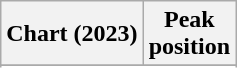<table class="wikitable sortable plainrowheaders" style="text-align:center;">
<tr>
<th scope="col">Chart (2023)</th>
<th scope="col">Peak<br>position</th>
</tr>
<tr>
</tr>
<tr>
</tr>
</table>
